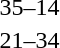<table style="text-align:center">
<tr>
<th width=200></th>
<th width=100></th>
<th width=200></th>
</tr>
<tr>
<td align=right><strong></strong></td>
<td>35–14</td>
<td align=left></td>
</tr>
<tr>
<td align=right></td>
<td>21–34</td>
<td align=left><strong></strong></td>
</tr>
</table>
